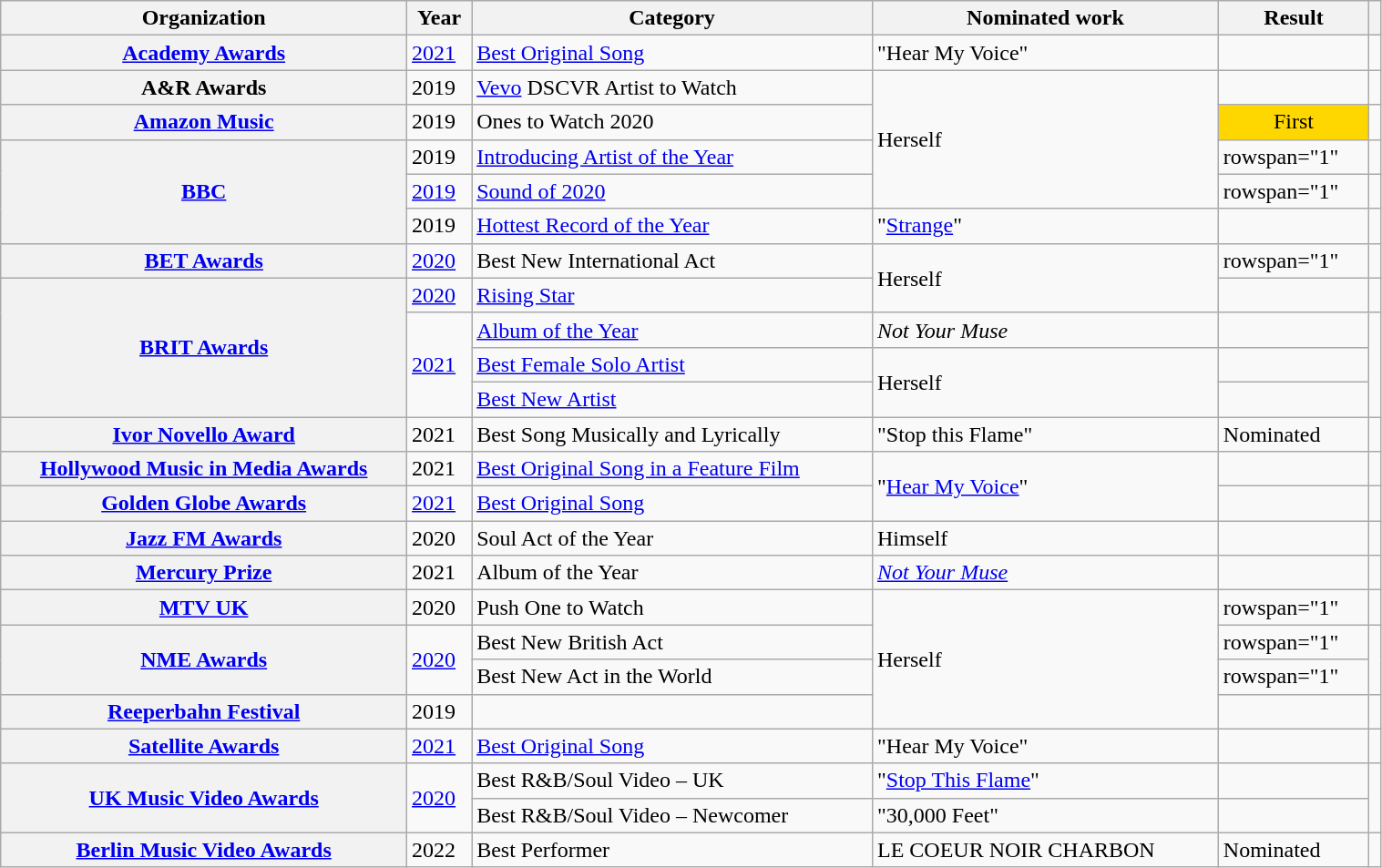<table class="wikitable sortable plainrowheaders" style="width: 80%;">
<tr>
<th scope="col">Organization</th>
<th scope="col">Year</th>
<th scope="col">Category</th>
<th scope="col">Nominated work</th>
<th scope="col">Result</th>
<th scope="col" class="unsortable"></th>
</tr>
<tr>
<th rowspan="1" scope="row"><a href='#'>Academy Awards</a></th>
<td rowspan="1"><a href='#'>2021</a></td>
<td><a href='#'>Best Original Song</a></td>
<td>"Hear My Voice"</td>
<td></td>
<td rowspan="1" style="text-align:center;"></td>
</tr>
<tr>
<th rowspan="1" scope="row">A&R Awards</th>
<td rowspan="1">2019</td>
<td><a href='#'>Vevo</a> DSCVR Artist to Watch</td>
<td rowspan="4">Herself</td>
<td></td>
<td rowspan="1" style="text-align:center;"></td>
</tr>
<tr>
<th rowspan="1" scope="row"><a href='#'>Amazon Music</a></th>
<td rowspan="1">2019</td>
<td>Ones to Watch 2020</td>
<td style="background:gold; text-align:center;">First</td>
<td rowspan="1" style="text-align:center;"></td>
</tr>
<tr>
<th rowspan="3" scope="row"><a href='#'>BBC</a></th>
<td rowspan="1">2019</td>
<td><a href='#'>Introducing Artist of the Year</a></td>
<td>rowspan="1" </td>
<td rowspan="1" style="text-align:center;"></td>
</tr>
<tr>
<td rowspan="1"><a href='#'>2019</a></td>
<td><a href='#'>Sound of 2020</a></td>
<td>rowspan="1" </td>
<td rowspan="1" style="text-align:center;"></td>
</tr>
<tr>
<td rowspan="1">2019</td>
<td><a href='#'>Hottest Record of the Year</a></td>
<td>"<a href='#'>Strange</a>"</td>
<td></td>
<td rowspan="1" style="text-align:center;"></td>
</tr>
<tr>
<th rowspan="1" scope="row"><a href='#'>BET Awards</a></th>
<td rowspan="1"><a href='#'>2020</a></td>
<td>Best New International Act</td>
<td rowspan="2">Herself</td>
<td>rowspan="1" </td>
<td rowspan="1" style="text-align:center;"></td>
</tr>
<tr>
<th rowspan="4" scope="row"><a href='#'>BRIT Awards</a></th>
<td rowspan="1"><a href='#'>2020</a></td>
<td><a href='#'>Rising Star</a></td>
<td></td>
<td rowspan="1" style="text-align:center;"></td>
</tr>
<tr>
<td rowspan="3"><a href='#'>2021</a></td>
<td><a href='#'>Album of the Year</a></td>
<td><em>Not Your Muse</em></td>
<td></td>
<td rowspan="3" style="text-align:center;"></td>
</tr>
<tr>
<td><a href='#'>Best Female Solo Artist</a></td>
<td rowspan="2">Herself</td>
<td></td>
</tr>
<tr>
<td><a href='#'>Best New Artist</a></td>
<td></td>
</tr>
<tr>
<th><a href='#'>Ivor Novello Award</a></th>
<td>2021</td>
<td>Best Song Musically and Lyrically</td>
<td>"Stop this Flame"</td>
<td>Nominated</td>
<td></td>
</tr>
<tr>
<th rowspan="1" scope="row"><a href='#'>Hollywood Music in Media Awards</a></th>
<td rowspan="1">2021</td>
<td><a href='#'>Best Original Song in a Feature Film</a></td>
<td rowspan=2>"<a href='#'>Hear My Voice</a>"</td>
<td></td>
<td rowspan="1" style="text-align:center;"></td>
</tr>
<tr>
<th rowspan="1" scope="row"><a href='#'>Golden Globe Awards</a></th>
<td rowspan="1"><a href='#'>2021</a></td>
<td><a href='#'>Best Original Song</a></td>
<td></td>
<td rowspan="1" style="text-align:center;"></td>
</tr>
<tr>
<th rowspan="1" scope="row"><a href='#'>Jazz FM Awards</a></th>
<td rowspan="1">2020</td>
<td>Soul Act of the Year</td>
<td>Himself</td>
<td></td>
<td rowspan="1" style="text-align:center;"></td>
</tr>
<tr>
<th scope="row"><a href='#'>Mercury Prize</a></th>
<td>2021</td>
<td>Album of the Year</td>
<td><em><a href='#'>Not Your Muse</a></em></td>
<td></td>
<td style="text-align:center;"></td>
</tr>
<tr>
<th rowspan="1" scope="row"><a href='#'>MTV UK</a></th>
<td rowspan="1">2020</td>
<td>Push One to Watch</td>
<td rowspan="4">Herself</td>
<td>rowspan="1" </td>
<td rowspan="1" style="text-align:center;"></td>
</tr>
<tr>
<th rowspan="2" scope="row"><a href='#'>NME Awards</a></th>
<td rowspan="2"><a href='#'>2020</a></td>
<td>Best New British Act</td>
<td>rowspan="1" </td>
<td rowspan="2" style="text-align:center;"></td>
</tr>
<tr>
<td>Best New Act in the World</td>
<td>rowspan="1" </td>
</tr>
<tr>
<th rowspan="1" scope="row"><a href='#'>Reeperbahn Festival</a></th>
<td rowspan="1">2019</td>
<td></td>
<td></td>
<td rowspan="1" style="text-align:center;"></td>
</tr>
<tr>
<th rowspan="1" scope="row"><a href='#'>Satellite Awards</a></th>
<td rowspan="1"><a href='#'>2021</a></td>
<td><a href='#'>Best Original Song</a></td>
<td>"Hear My Voice"</td>
<td></td>
<td rowspan="1" style="text-align:center;"></td>
</tr>
<tr>
<th rowspan="2" scope="row"><a href='#'>UK Music Video Awards</a></th>
<td rowspan="2"><a href='#'>2020</a></td>
<td>Best R&B/Soul Video – UK</td>
<td>"<a href='#'>Stop This Flame</a>"</td>
<td></td>
<td rowspan="2" style="text-align:center;"></td>
</tr>
<tr>
<td>Best R&B/Soul Video – Newcomer</td>
<td>"30,000 Feet" </td>
<td></td>
</tr>
<tr>
<th><a href='#'>Berlin Music Video Awards</a></th>
<td>2022</td>
<td>Best Performer</td>
<td>LE COEUR NOIR CHARBON</td>
<td>Nominated</td>
<td></td>
</tr>
</table>
